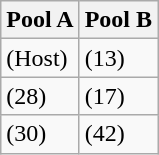<table class="wikitable">
<tr>
<th width=50%>Pool A</th>
<th width=50%>Pool B</th>
</tr>
<tr>
<td> (Host)</td>
<td> (13)</td>
</tr>
<tr>
<td> (28)</td>
<td> (17)</td>
</tr>
<tr>
<td> (30)</td>
<td> (42)</td>
</tr>
</table>
